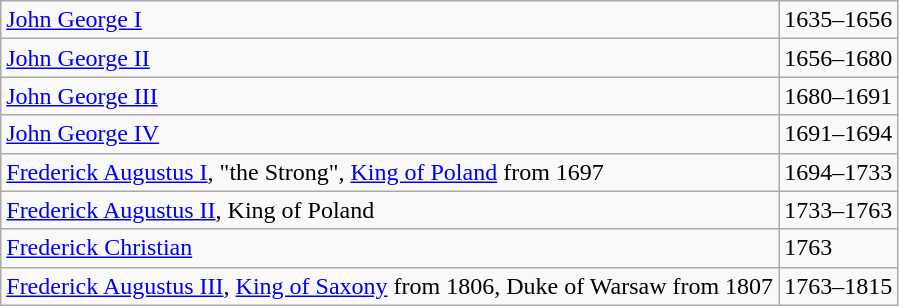<table class="wikitable">
<tr>
<td><a href='#'>John George I</a></td>
<td>1635–1656</td>
</tr>
<tr>
<td><a href='#'>John George II</a></td>
<td>1656–1680</td>
</tr>
<tr>
<td><a href='#'>John George III</a></td>
<td>1680–1691</td>
</tr>
<tr>
<td><a href='#'>John George IV</a></td>
<td>1691–1694</td>
</tr>
<tr>
<td><a href='#'>Frederick Augustus I</a>, "the Strong", <a href='#'>King of Poland</a> from 1697</td>
<td>1694–1733</td>
</tr>
<tr>
<td><a href='#'>Frederick Augustus II</a>, King of Poland</td>
<td>1733–1763</td>
</tr>
<tr>
<td><a href='#'>Frederick Christian</a></td>
<td>1763</td>
</tr>
<tr>
<td><a href='#'>Frederick Augustus III</a>, <a href='#'>King of Saxony</a> from 1806, Duke of Warsaw from 1807</td>
<td>1763–1815</td>
</tr>
</table>
